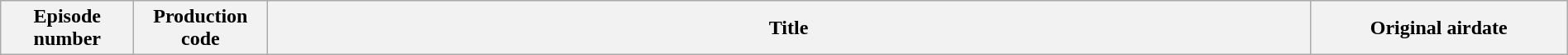<table class="wikitable plainrowheaders" style="width:100%; margin:auto; background:#FFFFFF;">
<tr>
<th width="100">Episode number</th>
<th width="100">Production code</th>
<th>Title</th>
<th width="200">Original airdate<br>


</th>
</tr>
</table>
